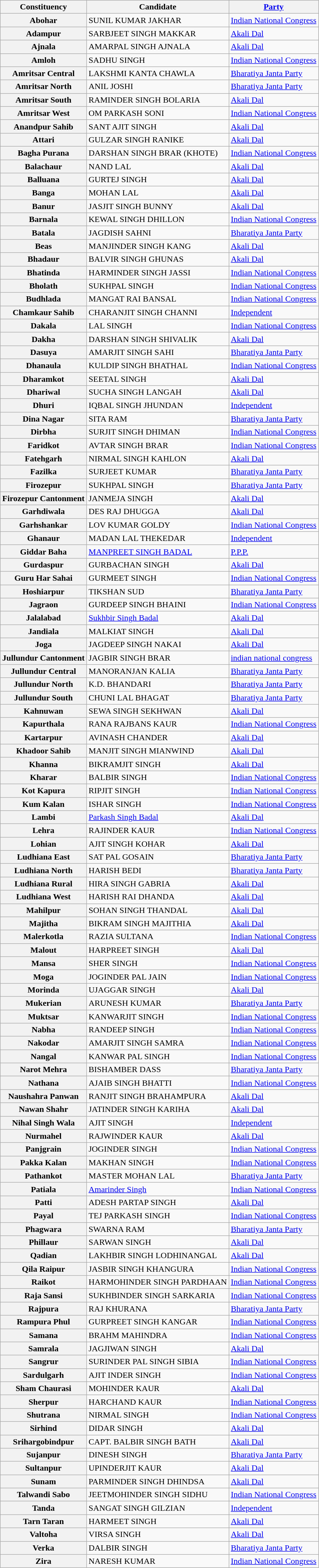<table class="wikitable" border="1">
<tr>
<th>Constituency</th>
<th>Candidate</th>
<th><a href='#'>Party</a></th>
</tr>
<tr>
<th>Abohar</th>
<td>SUNIL KUMAR JAKHAR</td>
<td><a href='#'>Indian National Congress</a></td>
</tr>
<tr>
<th>Adampur</th>
<td>SARBJEET SINGH MAKKAR</td>
<td><a href='#'>Akali Dal</a></td>
</tr>
<tr>
<th>Ajnala</th>
<td>AMARPAL SINGH AJNALA</td>
<td><a href='#'>Akali Dal</a></td>
</tr>
<tr>
<th>Amloh</th>
<td>SADHU SINGH</td>
<td><a href='#'>Indian National Congress</a></td>
</tr>
<tr>
<th>Amritsar Central</th>
<td>LAKSHMI KANTA CHAWLA</td>
<td><a href='#'>Bharatiya Janta Party</a></td>
</tr>
<tr>
<th>Amritsar North</th>
<td>ANIL JOSHI</td>
<td><a href='#'>Bharatiya Janta Party</a></td>
</tr>
<tr>
<th>Amritsar South</th>
<td>RAMINDER SINGH BOLARIA</td>
<td><a href='#'>Akali Dal</a></td>
</tr>
<tr>
<th>Amritsar West</th>
<td>OM PARKASH SONI</td>
<td><a href='#'>Indian National Congress</a></td>
</tr>
<tr>
<th>Anandpur Sahib</th>
<td>SANT AJIT SINGH</td>
<td><a href='#'>Akali Dal</a></td>
</tr>
<tr>
<th>Attari</th>
<td>GULZAR SINGH RANIKE</td>
<td><a href='#'>Akali Dal</a></td>
</tr>
<tr>
<th>Bagha Purana</th>
<td>DARSHAN SINGH BRAR (KHOTE)</td>
<td><a href='#'>Indian National Congress</a></td>
</tr>
<tr>
<th>Balachaur</th>
<td>NAND LAL</td>
<td><a href='#'>Akali Dal</a></td>
</tr>
<tr>
<th>Balluana</th>
<td>GURTEJ SINGH</td>
<td><a href='#'>Akali Dal</a></td>
</tr>
<tr>
<th>Banga</th>
<td>MOHAN LAL</td>
<td><a href='#'>Akali Dal</a></td>
</tr>
<tr>
<th>Banur</th>
<td>JASJIT SINGH BUNNY</td>
<td><a href='#'>Akali Dal</a></td>
</tr>
<tr>
<th>Barnala</th>
<td>KEWAL SINGH DHILLON</td>
<td><a href='#'>Indian National Congress</a></td>
</tr>
<tr>
<th>Batala</th>
<td>JAGDISH SAHNI</td>
<td><a href='#'>Bharatiya Janta Party</a></td>
</tr>
<tr>
<th>Beas</th>
<td>MANJINDER SINGH KANG</td>
<td><a href='#'>Akali Dal</a></td>
</tr>
<tr>
<th>Bhadaur</th>
<td>BALVIR SINGH GHUNAS</td>
<td><a href='#'>Akali Dal</a></td>
</tr>
<tr>
<th>Bhatinda</th>
<td>HARMINDER SINGH JASSI</td>
<td><a href='#'>Indian National Congress</a></td>
</tr>
<tr>
<th>Bholath</th>
<td>SUKHPAL SINGH</td>
<td><a href='#'>Indian National Congress</a></td>
</tr>
<tr>
<th>Budhlada</th>
<td>MANGAT RAI BANSAL</td>
<td><a href='#'>Indian National Congress</a></td>
</tr>
<tr>
<th>Chamkaur Sahib</th>
<td>CHARANJIT SINGH CHANNI</td>
<td><a href='#'>Independent</a></td>
</tr>
<tr>
<th>Dakala</th>
<td>LAL SINGH</td>
<td><a href='#'>Indian National Congress</a></td>
</tr>
<tr>
<th>Dakha</th>
<td>DARSHAN SINGH SHIVALIK</td>
<td><a href='#'>Akali Dal</a></td>
</tr>
<tr>
<th>Dasuya</th>
<td>AMARJIT SINGH SAHI</td>
<td><a href='#'>Bharatiya Janta Party</a></td>
</tr>
<tr>
<th>Dhanaula</th>
<td>KULDIP SINGH BHATHAL</td>
<td><a href='#'>Indian National Congress</a></td>
</tr>
<tr>
<th>Dharamkot</th>
<td>SEETAL SINGH</td>
<td><a href='#'>Akali Dal</a></td>
</tr>
<tr>
<th>Dhariwal</th>
<td>SUCHA SINGH LANGAH</td>
<td><a href='#'>Akali Dal</a></td>
</tr>
<tr>
<th>Dhuri</th>
<td>IQBAL SINGH JHUNDAN</td>
<td><a href='#'>Independent</a></td>
</tr>
<tr>
<th>Dina Nagar</th>
<td>SITA RAM</td>
<td><a href='#'>Bharatiya Janta Party</a></td>
</tr>
<tr>
<th>Dirbha</th>
<td>SURJIT SINGH DHIMAN</td>
<td><a href='#'>Indian National Congress</a></td>
</tr>
<tr>
<th>Faridkot</th>
<td>AVTAR SINGH BRAR</td>
<td><a href='#'>Indian National Congress</a></td>
</tr>
<tr>
<th>Fatehgarh</th>
<td>NIRMAL SINGH KAHLON</td>
<td><a href='#'>Akali Dal</a></td>
</tr>
<tr>
<th>Fazilka</th>
<td>SURJEET KUMAR</td>
<td><a href='#'>Bharatiya Janta Party</a></td>
</tr>
<tr>
<th>Firozepur</th>
<td>SUKHPAL SINGH</td>
<td><a href='#'>Bharatiya Janta Party</a></td>
</tr>
<tr>
<th>Firozepur Cantonment</th>
<td>JANMEJA SINGH</td>
<td><a href='#'>Akali Dal</a></td>
</tr>
<tr>
<th>Garhdiwala</th>
<td>DES RAJ DHUGGA</td>
<td><a href='#'>Akali Dal</a></td>
</tr>
<tr>
<th>Garhshankar</th>
<td>LOV KUMAR GOLDY</td>
<td><a href='#'>Indian National Congress</a></td>
</tr>
<tr>
<th>Ghanaur</th>
<td>MADAN LAL THEKEDAR</td>
<td><a href='#'>Independent</a></td>
</tr>
<tr>
<th>Giddar Baha</th>
<td><a href='#'>MANPREET SINGH BADAL</a></td>
<td><a href='#'>P.P.P.</a></td>
</tr>
<tr>
<th>Gurdaspur</th>
<td>GURBACHAN SINGH</td>
<td><a href='#'>Akali Dal</a></td>
</tr>
<tr>
<th>Guru Har Sahai</th>
<td>GURMEET SINGH</td>
<td><a href='#'>Indian National Congress</a></td>
</tr>
<tr>
<th>Hoshiarpur</th>
<td>TIKSHAN SUD</td>
<td><a href='#'>Bharatiya Janta Party</a></td>
</tr>
<tr>
<th>Jagraon</th>
<td>GURDEEP SINGH BHAINI</td>
<td><a href='#'>Indian National Congress</a></td>
</tr>
<tr>
<th>Jalalabad</th>
<td><a href='#'>Sukhbir Singh Badal</a></td>
<td><a href='#'>Akali Dal</a></td>
</tr>
<tr>
<th>Jandiala</th>
<td>MALKIAT SINGH</td>
<td><a href='#'>Akali Dal</a></td>
</tr>
<tr>
<th>Joga</th>
<td>JAGDEEP SINGH NAKAI</td>
<td><a href='#'>Akali Dal</a></td>
</tr>
<tr>
<th>Jullundur Cantonment</th>
<td>JAGBIR SINGH BRAR</td>
<td><a href='#'>indian national congress</a></td>
</tr>
<tr>
<th>Jullundur Central</th>
<td>MANORANJAN KALIA</td>
<td><a href='#'>Bharatiya Janta Party</a></td>
</tr>
<tr>
<th>Jullundur North</th>
<td>K.D. BHANDARI</td>
<td><a href='#'>Bharatiya Janta Party</a></td>
</tr>
<tr>
<th>Jullundur South</th>
<td>CHUNI LAL BHAGAT</td>
<td><a href='#'>Bharatiya Janta Party</a></td>
</tr>
<tr>
<th>Kahnuwan</th>
<td>SEWA SINGH SEKHWAN</td>
<td><a href='#'>Akali Dal</a></td>
</tr>
<tr>
<th>Kapurthala</th>
<td>RANA RAJBANS KAUR</td>
<td><a href='#'>Indian National Congress</a></td>
</tr>
<tr>
<th>Kartarpur</th>
<td>AVINASH CHANDER</td>
<td><a href='#'>Akali Dal</a></td>
</tr>
<tr>
<th>Khadoor Sahib</th>
<td>MANJIT SINGH MIANWIND</td>
<td><a href='#'>Akali Dal</a></td>
</tr>
<tr>
<th>Khanna</th>
<td>BIKRAMJIT SINGH</td>
<td><a href='#'>Akali Dal</a></td>
</tr>
<tr>
<th>Kharar</th>
<td>BALBIR SINGH</td>
<td><a href='#'>Indian National Congress</a></td>
</tr>
<tr>
<th>Kot Kapura</th>
<td>RIPJIT SINGH</td>
<td><a href='#'>Indian National Congress</a></td>
</tr>
<tr>
<th>Kum Kalan</th>
<td>ISHAR SINGH</td>
<td><a href='#'>Indian National Congress</a></td>
</tr>
<tr>
<th>Lambi</th>
<td><a href='#'>Parkash Singh Badal</a></td>
<td><a href='#'>Akali Dal</a></td>
</tr>
<tr>
<th>Lehra</th>
<td>RAJINDER KAUR</td>
<td><a href='#'>Indian National Congress</a></td>
</tr>
<tr>
<th>Lohian</th>
<td>AJIT SINGH KOHAR</td>
<td><a href='#'>Akali Dal</a></td>
</tr>
<tr>
<th>Ludhiana East</th>
<td>SAT PAL GOSAIN</td>
<td><a href='#'>Bharatiya Janta Party</a></td>
</tr>
<tr>
<th>Ludhiana North</th>
<td>HARISH BEDI</td>
<td><a href='#'>Bharatiya Janta Party</a></td>
</tr>
<tr>
<th>Ludhiana Rural</th>
<td>HIRA SINGH GABRIA</td>
<td><a href='#'>Akali Dal</a></td>
</tr>
<tr>
<th>Ludhiana West</th>
<td>HARISH RAI DHANDA</td>
<td><a href='#'>Akali Dal</a></td>
</tr>
<tr>
<th>Mahilpur</th>
<td>SOHAN SINGH THANDAL</td>
<td><a href='#'>Akali Dal</a></td>
</tr>
<tr>
<th>Majitha</th>
<td>BIKRAM SINGH MAJITHIA</td>
<td><a href='#'>Akali Dal</a></td>
</tr>
<tr>
<th>Malerkotla</th>
<td>RAZIA SULTANA</td>
<td><a href='#'>Indian National Congress</a></td>
</tr>
<tr>
<th>Malout</th>
<td>HARPREET SINGH</td>
<td><a href='#'>Akali Dal</a></td>
</tr>
<tr>
<th>Mansa</th>
<td>SHER SINGH</td>
<td><a href='#'>Indian National Congress</a></td>
</tr>
<tr>
<th>Moga</th>
<td>JOGINDER PAL JAIN</td>
<td><a href='#'>Indian National Congress</a></td>
</tr>
<tr>
<th>Morinda</th>
<td>UJAGGAR SINGH</td>
<td><a href='#'>Akali Dal</a></td>
</tr>
<tr>
<th>Mukerian</th>
<td>ARUNESH KUMAR</td>
<td><a href='#'>Bharatiya Janta Party</a></td>
</tr>
<tr>
<th>Muktsar</th>
<td>KANWARJIT SINGH</td>
<td><a href='#'>Indian National Congress</a></td>
</tr>
<tr>
<th>Nabha</th>
<td>RANDEEP SINGH</td>
<td><a href='#'>Indian National Congress</a></td>
</tr>
<tr>
<th>Nakodar</th>
<td>AMARJIT SINGH SAMRA</td>
<td><a href='#'>Indian National Congress</a></td>
</tr>
<tr>
<th>Nangal</th>
<td>KANWAR PAL SINGH</td>
<td><a href='#'>Indian National Congress</a></td>
</tr>
<tr>
<th>Narot Mehra</th>
<td>BISHAMBER DASS</td>
<td><a href='#'>Bharatiya Janta Party</a></td>
</tr>
<tr>
<th>Nathana</th>
<td>AJAIB SINGH BHATTI</td>
<td><a href='#'>Indian National Congress</a></td>
</tr>
<tr>
<th>Naushahra Panwan</th>
<td>RANJIT SINGH BRAHAMPURA</td>
<td><a href='#'>Akali Dal</a></td>
</tr>
<tr>
<th>Nawan Shahr</th>
<td>JATINDER SINGH KARIHA</td>
<td><a href='#'>Akali Dal</a></td>
</tr>
<tr>
<th>Nihal Singh Wala</th>
<td>AJIT SINGH</td>
<td><a href='#'>Independent</a></td>
</tr>
<tr>
<th>Nurmahel</th>
<td>RAJWINDER KAUR</td>
<td><a href='#'>Akali Dal</a></td>
</tr>
<tr>
<th>Panjgrain</th>
<td>JOGINDER SINGH</td>
<td><a href='#'>Indian National Congress</a></td>
</tr>
<tr>
<th>Pakka Kalan</th>
<td>MAKHAN SINGH</td>
<td><a href='#'>Indian National Congress</a></td>
</tr>
<tr>
<th>Pathankot</th>
<td>MASTER MOHAN LAL</td>
<td><a href='#'>Bharatiya Janta Party</a></td>
</tr>
<tr>
<th>Patiala</th>
<td><a href='#'>Amarinder Singh</a></td>
<td><a href='#'>Indian National Congress</a></td>
</tr>
<tr>
<th>Patti</th>
<td>ADESH PARTAP SINGH</td>
<td><a href='#'>Akali Dal</a></td>
</tr>
<tr>
<th>Payal</th>
<td>TEJ PARKASH SINGH</td>
<td><a href='#'>Indian National Congress</a></td>
</tr>
<tr>
<th>Phagwara</th>
<td>SWARNA RAM</td>
<td><a href='#'>Bharatiya Janta Party</a></td>
</tr>
<tr>
<th>Phillaur</th>
<td>SARWAN SINGH</td>
<td><a href='#'>Akali Dal</a></td>
</tr>
<tr>
<th>Qadian</th>
<td>LAKHBIR SINGH LODHINANGAL</td>
<td><a href='#'>Akali Dal</a></td>
</tr>
<tr>
<th>Qila Raipur</th>
<td>JASBIR SINGH KHANGURA</td>
<td><a href='#'>Indian National Congress</a></td>
</tr>
<tr>
<th>Raikot</th>
<td>HARMOHINDER SINGH PARDHAAN</td>
<td><a href='#'>Indian National Congress</a></td>
</tr>
<tr>
<th>Raja Sansi</th>
<td>SUKHBINDER SINGH SARKARIA</td>
<td><a href='#'>Indian National Congress</a></td>
</tr>
<tr>
<th>Rajpura</th>
<td>RAJ KHURANA</td>
<td><a href='#'>Bharatiya Janta Party</a></td>
</tr>
<tr>
<th>Rampura Phul</th>
<td>GURPREET SINGH KANGAR</td>
<td><a href='#'>Indian National Congress</a></td>
</tr>
<tr>
<th>Samana</th>
<td>BRAHM MAHINDRA</td>
<td><a href='#'>Indian National Congress</a></td>
</tr>
<tr>
<th>Samrala</th>
<td>JAGJIWAN SINGH</td>
<td><a href='#'>Akali Dal</a></td>
</tr>
<tr>
<th>Sangrur</th>
<td>SURINDER PAL SINGH SIBIA</td>
<td><a href='#'>Indian National Congress</a></td>
</tr>
<tr>
<th>Sardulgarh</th>
<td>AJIT INDER SINGH</td>
<td><a href='#'>Indian National Congress</a></td>
</tr>
<tr>
<th>Sham Chaurasi</th>
<td>MOHINDER KAUR</td>
<td><a href='#'>Akali Dal</a></td>
</tr>
<tr>
<th>Sherpur</th>
<td>HARCHAND KAUR</td>
<td><a href='#'>Indian National Congress</a></td>
</tr>
<tr>
<th>Shutrana</th>
<td>NIRMAL SINGH</td>
<td><a href='#'>Indian National Congress</a></td>
</tr>
<tr>
<th>Sirhind</th>
<td>DIDAR SINGH</td>
<td><a href='#'>Akali Dal</a></td>
</tr>
<tr>
<th>Srihargobindpur</th>
<td>CAPT. BALBIR SINGH BATH</td>
<td><a href='#'>Akali Dal</a></td>
</tr>
<tr>
<th>Sujanpur</th>
<td>DINESH SINGH</td>
<td><a href='#'>Bharatiya Janta Party</a></td>
</tr>
<tr>
<th>Sultanpur</th>
<td>UPINDERJIT KAUR</td>
<td><a href='#'>Akali Dal</a></td>
</tr>
<tr>
<th>Sunam</th>
<td>PARMINDER SINGH DHINDSA</td>
<td><a href='#'>Akali Dal</a></td>
</tr>
<tr>
<th>Talwandi Sabo</th>
<td>JEETMOHINDER SINGH SIDHU</td>
<td><a href='#'>Indian National Congress</a></td>
</tr>
<tr>
<th>Tanda</th>
<td>SANGAT SINGH GILZIAN</td>
<td><a href='#'>Independent</a></td>
</tr>
<tr>
<th>Tarn Taran</th>
<td>HARMEET SINGH</td>
<td><a href='#'>Akali Dal</a></td>
</tr>
<tr>
<th>Valtoha</th>
<td>VIRSA SINGH</td>
<td><a href='#'>Akali Dal</a></td>
</tr>
<tr>
<th>Verka</th>
<td>DALBIR SINGH</td>
<td><a href='#'>Bharatiya Janta Party</a></td>
</tr>
<tr>
<th>Zira</th>
<td>NARESH KUMAR</td>
<td><a href='#'>Indian National Congress</a></td>
</tr>
</table>
